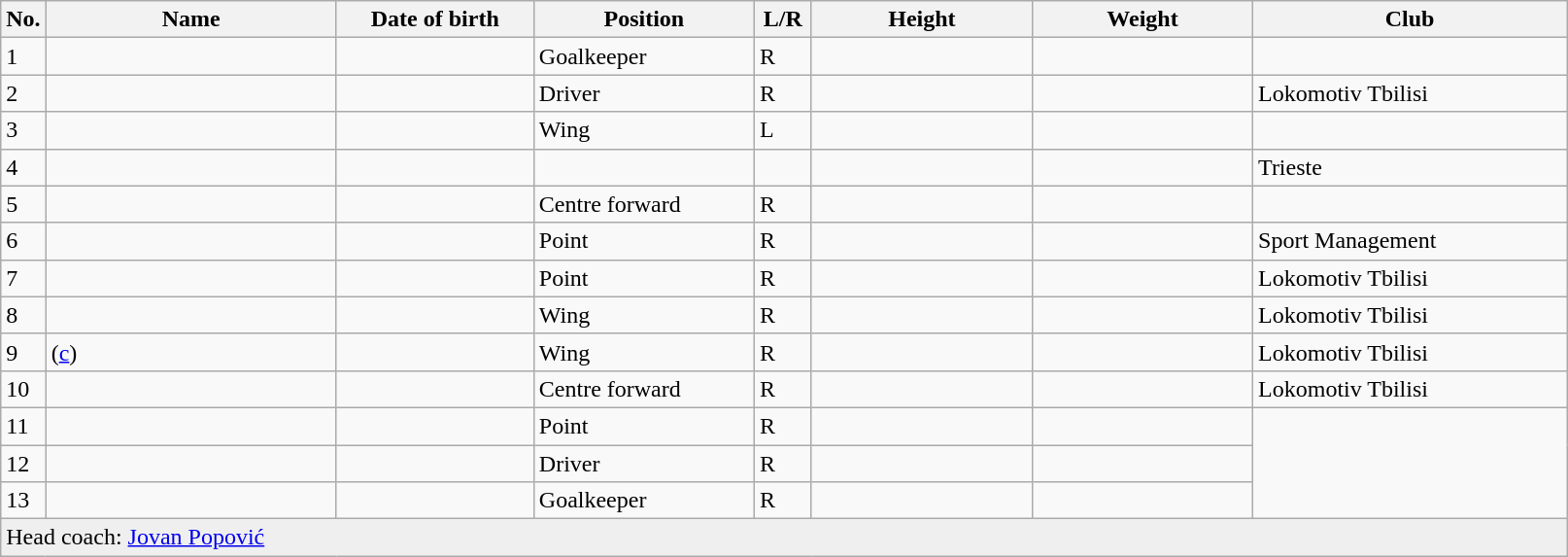<table class=wikitable sortable style=font-size:100%; text-align:center;>
<tr>
<th>No.</th>
<th style=width:12em>Name</th>
<th style=width:8em>Date of birth</th>
<th style=width:9em>Position</th>
<th style=width:2em>L/R</th>
<th style=width:9em>Height</th>
<th style=width:9em>Weight</th>
<th style=width:13em>Club</th>
</tr>
<tr>
<td>1</td>
<td align=left></td>
<td align=right></td>
<td>Goalkeeper</td>
<td>R</td>
<td></td>
<td></td>
</tr>
<tr>
<td>2</td>
<td align=left></td>
<td align=right></td>
<td>Driver</td>
<td>R</td>
<td></td>
<td></td>
<td> Lokomotiv Tbilisi</td>
</tr>
<tr>
<td>3</td>
<td align=left></td>
<td align=right></td>
<td>Wing</td>
<td>L</td>
<td></td>
<td></td>
</tr>
<tr>
<td>4</td>
<td align=left></td>
<td align=right></td>
<td></td>
<td></td>
<td></td>
<td></td>
<td> Trieste</td>
</tr>
<tr>
<td>5</td>
<td align=left></td>
<td align=right></td>
<td>Centre forward</td>
<td>R</td>
<td></td>
<td></td>
</tr>
<tr>
<td>6</td>
<td align=left></td>
<td align=right></td>
<td>Point</td>
<td>R</td>
<td></td>
<td></td>
<td> Sport Management</td>
</tr>
<tr>
<td>7</td>
<td align=left></td>
<td align=right></td>
<td>Point</td>
<td>R</td>
<td></td>
<td></td>
<td> Lokomotiv Tbilisi</td>
</tr>
<tr>
<td>8</td>
<td align=left></td>
<td align=right></td>
<td>Wing</td>
<td>R</td>
<td></td>
<td></td>
<td> Lokomotiv Tbilisi</td>
</tr>
<tr>
<td>9</td>
<td align=left> (<a href='#'>c</a>)</td>
<td align=right></td>
<td>Wing</td>
<td>R</td>
<td></td>
<td></td>
<td> Lokomotiv Tbilisi</td>
</tr>
<tr>
<td>10</td>
<td align=left></td>
<td align=right></td>
<td>Centre forward</td>
<td>R</td>
<td></td>
<td></td>
<td> Lokomotiv Tbilisi</td>
</tr>
<tr>
<td>11</td>
<td align=left></td>
<td align=right></td>
<td>Point</td>
<td>R</td>
<td></td>
<td></td>
</tr>
<tr>
<td>12</td>
<td align=left></td>
<td align=right></td>
<td>Driver</td>
<td>R</td>
<td></td>
<td></td>
</tr>
<tr>
<td>13</td>
<td align=left></td>
<td align=right></td>
<td>Goalkeeper</td>
<td>R</td>
<td></td>
<td></td>
</tr>
<tr style="background:#efefef;">
<td colspan="8" style="text-align:left;">Head coach:  <a href='#'>Jovan Popović</a></td>
</tr>
</table>
